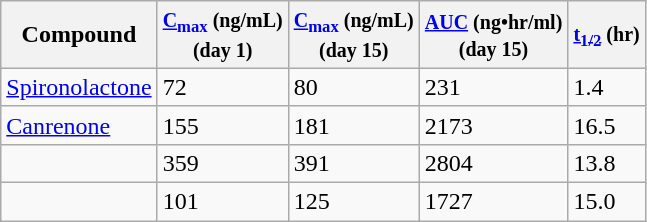<table class="wikitable">
<tr>
<th>Compound</th>
<th><small><a href='#'>C<sub>max</sub></a> (ng/mL)<br>(day 1)</small></th>
<th><small><a href='#'>C<sub>max</sub></a> (ng/mL)<br>(day 15)</small></th>
<th><small><a href='#'>AUC</a> (ng•hr/ml)<br>(day 15)</small></th>
<th><small><a href='#'>t<sub>1/2</sub></a> (hr)</small></th>
</tr>
<tr>
<td><a href='#'>Spironolactone</a></td>
<td>72</td>
<td>80</td>
<td>231</td>
<td>1.4</td>
</tr>
<tr>
<td><a href='#'>Canrenone</a></td>
<td>155</td>
<td>181</td>
<td>2173</td>
<td>16.5</td>
</tr>
<tr>
<td></td>
<td>359</td>
<td>391</td>
<td>2804</td>
<td>13.8</td>
</tr>
<tr>
<td></td>
<td>101</td>
<td>125</td>
<td>1727</td>
<td>15.0</td>
</tr>
</table>
